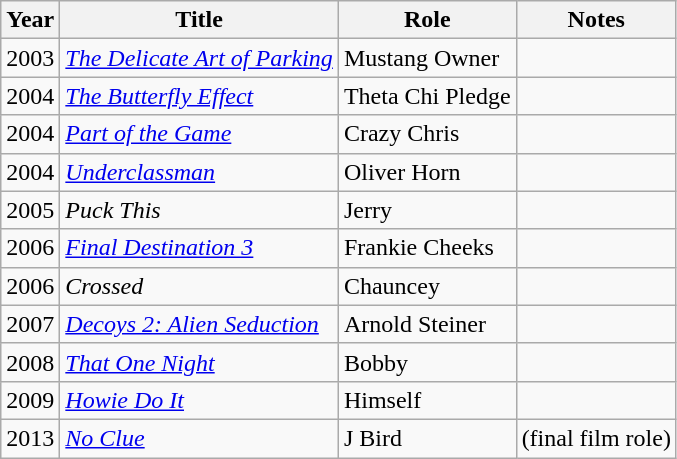<table class="wikitable sortable">
<tr>
<th>Year</th>
<th>Title</th>
<th>Role</th>
<th class="unsortable">Notes</th>
</tr>
<tr>
<td>2003</td>
<td data-sort-value="Delicate Art of Parking, The"><em><a href='#'>The Delicate Art of Parking</a></em></td>
<td>Mustang Owner</td>
<td></td>
</tr>
<tr>
<td>2004</td>
<td data-sort-value="Butterfly Effect, The"><em><a href='#'>The Butterfly Effect</a></em></td>
<td>Theta Chi Pledge</td>
<td></td>
</tr>
<tr>
<td>2004</td>
<td><em><a href='#'>Part of the Game</a></em></td>
<td>Crazy Chris</td>
<td></td>
</tr>
<tr>
<td>2004</td>
<td><em><a href='#'>Underclassman</a></em></td>
<td>Oliver Horn</td>
<td></td>
</tr>
<tr>
<td>2005</td>
<td><em>Puck This</em></td>
<td>Jerry</td>
<td></td>
</tr>
<tr>
<td>2006</td>
<td><em><a href='#'>Final Destination 3</a></em></td>
<td>Frankie Cheeks</td>
<td></td>
</tr>
<tr>
<td>2006</td>
<td><em>Crossed</em></td>
<td>Chauncey</td>
<td></td>
</tr>
<tr>
<td>2007</td>
<td><em><a href='#'>Decoys 2: Alien Seduction</a></em></td>
<td>Arnold Steiner</td>
<td></td>
</tr>
<tr>
<td>2008</td>
<td><em><a href='#'>That One Night</a></em></td>
<td>Bobby</td>
<td></td>
</tr>
<tr>
<td>2009</td>
<td><em><a href='#'>Howie Do It</a></em></td>
<td>Himself</td>
<td></td>
</tr>
<tr>
<td>2013</td>
<td><em><a href='#'>No Clue</a></em></td>
<td>J Bird</td>
<td>(final film role)</td>
</tr>
</table>
